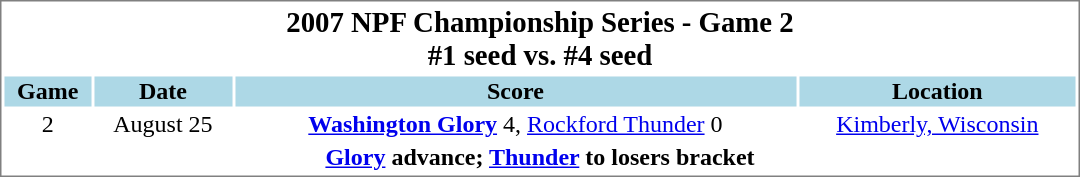<table cellpadding="1"  style="min-width:45em;text-align:center;font-size:100%; border:1px solid gray;">
<tr style="font-size:larger;">
<th colspan=8>2007 NPF Championship Series - Game 2<br>#1 seed vs. #4 seed</th>
</tr>
<tr style="background:lightblue;">
<th>Game</th>
<th>Date</th>
<th>Score</th>
<th>Location</th>
</tr>
<tr>
<td>2</td>
<td>August 25</td>
<td><strong><a href='#'>Washington Glory</a></strong> 4, <a href='#'>Rockford Thunder</a> 0</td>
<td><a href='#'>Kimberly, Wisconsin</a></td>
</tr>
<tr>
<th colspan=8><strong><a href='#'>Glory</a></strong> advance; <a href='#'>Thunder</a> to losers bracket</th>
</tr>
</table>
